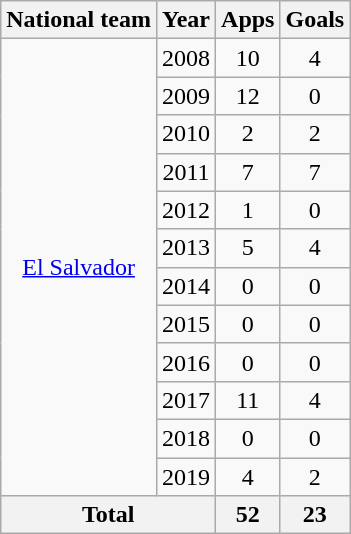<table class="wikitable" style="text-align:center">
<tr>
<th>National team</th>
<th>Year</th>
<th>Apps</th>
<th>Goals</th>
</tr>
<tr>
<td rowspan="12"><a href='#'>El Salvador</a></td>
<td>2008</td>
<td>10</td>
<td>4</td>
</tr>
<tr>
<td>2009</td>
<td>12</td>
<td>0</td>
</tr>
<tr>
<td>2010</td>
<td>2</td>
<td>2</td>
</tr>
<tr>
<td>2011</td>
<td>7</td>
<td>7</td>
</tr>
<tr>
<td>2012</td>
<td>1</td>
<td>0</td>
</tr>
<tr>
<td>2013</td>
<td>5</td>
<td>4</td>
</tr>
<tr>
<td>2014</td>
<td>0</td>
<td>0</td>
</tr>
<tr>
<td>2015</td>
<td>0</td>
<td>0</td>
</tr>
<tr>
<td>2016</td>
<td>0</td>
<td>0</td>
</tr>
<tr>
<td>2017</td>
<td>11</td>
<td>4</td>
</tr>
<tr>
<td>2018</td>
<td>0</td>
<td>0</td>
</tr>
<tr>
<td>2019</td>
<td>4</td>
<td>2</td>
</tr>
<tr>
<th colspan="2">Total</th>
<th>52</th>
<th>23</th>
</tr>
</table>
